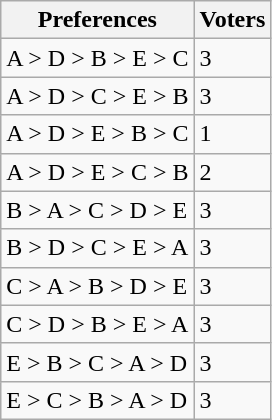<table class="wikitable">
<tr>
<th>Preferences</th>
<th>Voters</th>
</tr>
<tr>
<td>A > D > B > E > C</td>
<td>3</td>
</tr>
<tr>
<td>A > D > C > E > B</td>
<td>3</td>
</tr>
<tr>
<td>A > D > E > B > C</td>
<td>1</td>
</tr>
<tr>
<td>A > D > E > C > B</td>
<td>2</td>
</tr>
<tr>
<td>B > A > C > D > E</td>
<td>3</td>
</tr>
<tr>
<td>B > D > C > E > A</td>
<td>3</td>
</tr>
<tr>
<td>C > A > B > D > E</td>
<td>3</td>
</tr>
<tr>
<td>C > D > B > E > A</td>
<td>3</td>
</tr>
<tr>
<td>E > B > C > A > D</td>
<td>3</td>
</tr>
<tr>
<td>E > C > B > A > D</td>
<td>3</td>
</tr>
</table>
